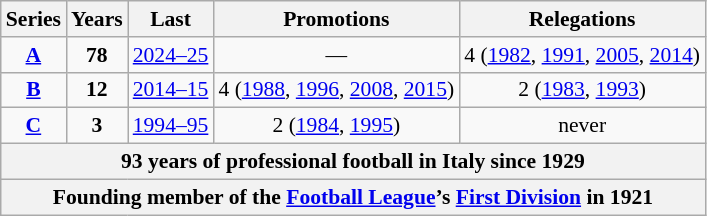<table class="wikitable sortable" style="font-size:90%; text-align: center;">
<tr>
<th>Series</th>
<th>Years</th>
<th>Last</th>
<th>Promotions</th>
<th>Relegations</th>
</tr>
<tr>
<td align=center><strong><a href='#'>A</a></strong></td>
<td><strong>78</strong></td>
<td><a href='#'>2024–25</a></td>
<td>—</td>
<td> 4 (<a href='#'>1982</a>, <a href='#'>1991</a>, <a href='#'>2005</a>, <a href='#'>2014</a>)</td>
</tr>
<tr>
<td align=center><strong><a href='#'>B</a></strong></td>
<td><strong>12</strong></td>
<td><a href='#'>2014–15</a></td>
<td> 4 (<a href='#'>1988</a>, <a href='#'>1996</a>, <a href='#'>2008</a>, <a href='#'>2015</a>)</td>
<td> 2 (<a href='#'>1983</a>, <a href='#'>1993</a>)</td>
</tr>
<tr>
<td align=center><strong><a href='#'>C</a></strong></td>
<td><strong>3</strong></td>
<td><a href='#'>1994–95</a></td>
<td> 2 (<a href='#'>1984</a>, <a href='#'>1995</a>)</td>
<td>never</td>
</tr>
<tr>
<th colspan=5>93 years of professional football in Italy since 1929</th>
</tr>
<tr>
<th colspan=5>Founding member of the <a href='#'>Football League</a>’s <a href='#'>First Division</a> in 1921</th>
</tr>
</table>
